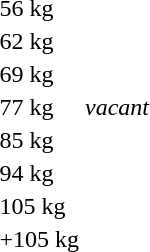<table>
<tr>
<td>56 kg<br></td>
<td> </td>
<td></td>
<td></td>
</tr>
<tr>
<td>62 kg<br></td>
<td></td>
<td></td>
<td></td>
</tr>
<tr>
<td>69 kg<br> </td>
<td></td>
<td></td>
<td></td>
</tr>
<tr>
<td>77 kg<br> </td>
<td><em>vacant</em></td>
<td> </td>
<td></td>
</tr>
<tr>
<td>85 kg<br> </td>
<td>  </td>
<td> </td>
<td></td>
</tr>
<tr>
<td>94 kg<br></td>
<td></td>
<td></td>
<td></td>
</tr>
<tr>
<td>105 kg<br></td>
<td> </td>
<td></td>
<td></td>
</tr>
<tr>
<td>+105 kg<br></td>
<td>  </td>
<td></td>
<td></td>
</tr>
</table>
